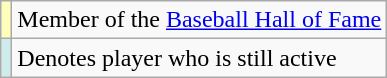<table class=wikitable>
<tr>
<th scope="row" style="background:#ffb; text-align:center"></th>
<td>Member of the <a href='#'>Baseball Hall of Fame</a></td>
</tr>
<tr>
<th scope="row" style="background:#cfecec; text-align:center"></th>
<td>Denotes player who is still active</td>
</tr>
</table>
